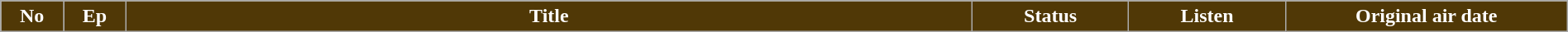<table class="wikitable plainrowheaders" style="width:100%; background:#FFFFFF">
<tr style="color:#FFFFFF">
<th style="background:#503806; width:4%">No</th>
<th style="background:#503806; width:4%">Ep</th>
<th style="background:#503806">Title</th>
<th style="background:#503806; width:10%">Status</th>
<th style="background:#503806; width:10%">Listen</th>
<th style="background:#503806; width:18%">Original air date<br>






























</th>
</tr>
</table>
